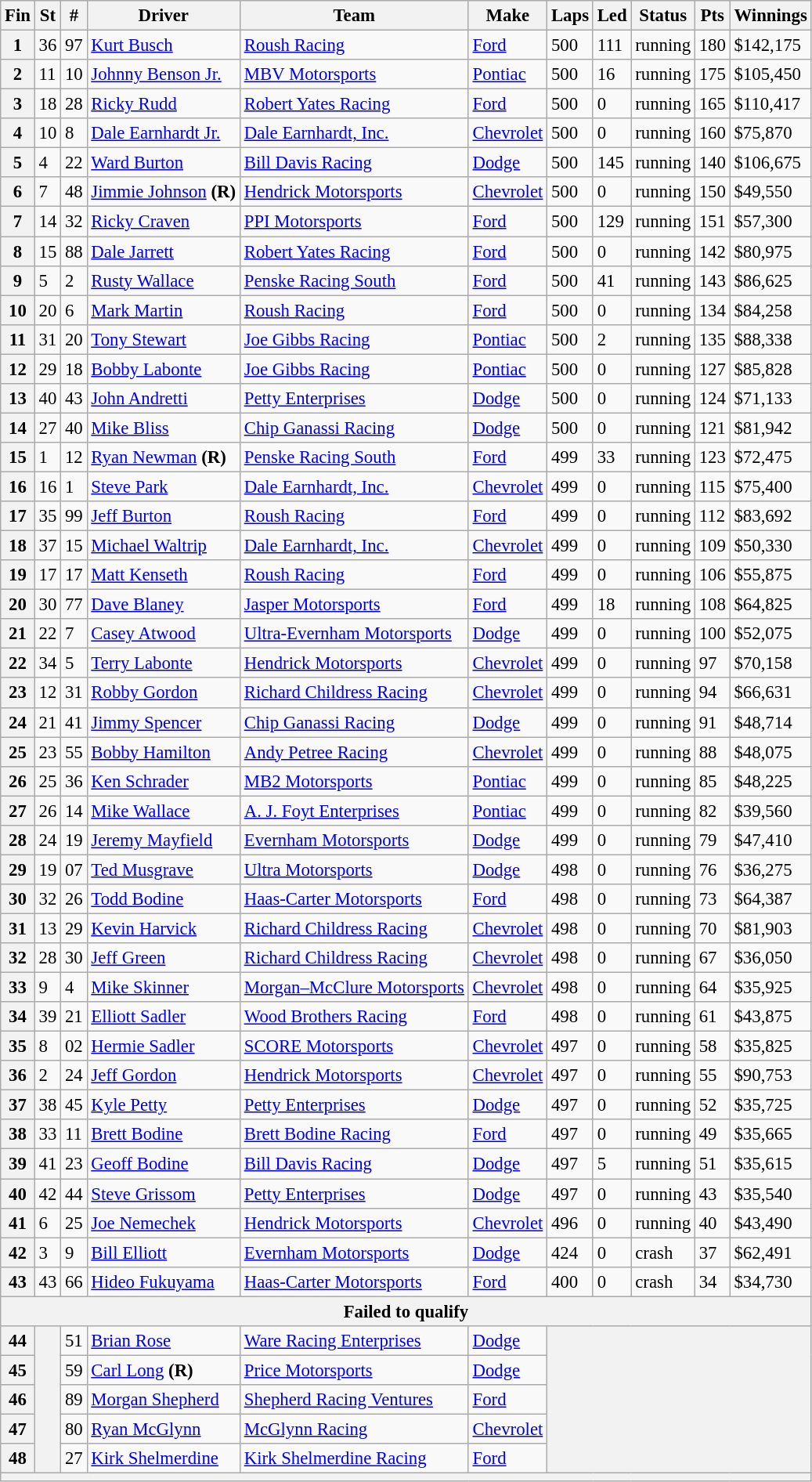<table class="wikitable" style="font-size:95%">
<tr>
<th>Fin</th>
<th>St</th>
<th>#</th>
<th>Driver</th>
<th>Team</th>
<th>Make</th>
<th>Laps</th>
<th>Led</th>
<th>Status</th>
<th>Pts</th>
<th>Winnings</th>
</tr>
<tr>
<th>1</th>
<td>36</td>
<td>97</td>
<td><a href='#'>Kurt Busch</a></td>
<td><a href='#'>Roush Racing</a></td>
<td><a href='#'>Ford</a></td>
<td>500</td>
<td>111</td>
<td>running</td>
<td>180</td>
<td>$142,175</td>
</tr>
<tr>
<th>2</th>
<td>11</td>
<td>10</td>
<td><a href='#'>Johnny Benson Jr.</a></td>
<td><a href='#'>MBV Motorsports</a></td>
<td><a href='#'>Pontiac</a></td>
<td>500</td>
<td>16</td>
<td>running</td>
<td>175</td>
<td>$105,450</td>
</tr>
<tr>
<th>3</th>
<td>18</td>
<td>28</td>
<td><a href='#'>Ricky Rudd</a></td>
<td><a href='#'>Robert Yates Racing</a></td>
<td><a href='#'>Ford</a></td>
<td>500</td>
<td>0</td>
<td>running</td>
<td>165</td>
<td>$110,417</td>
</tr>
<tr>
<th>4</th>
<td>10</td>
<td>8</td>
<td><a href='#'>Dale Earnhardt Jr.</a></td>
<td><a href='#'>Dale Earnhardt, Inc.</a></td>
<td><a href='#'>Chevrolet</a></td>
<td>500</td>
<td>0</td>
<td>running</td>
<td>160</td>
<td>$75,870</td>
</tr>
<tr>
<th>5</th>
<td>4</td>
<td>22</td>
<td><a href='#'>Ward Burton</a></td>
<td><a href='#'>Bill Davis Racing</a></td>
<td><a href='#'>Dodge</a></td>
<td>500</td>
<td>145</td>
<td>running</td>
<td>140</td>
<td>$106,675</td>
</tr>
<tr>
<th>6</th>
<td>7</td>
<td>48</td>
<td><a href='#'>Jimmie Johnson</a> <strong>(R)</strong></td>
<td><a href='#'>Hendrick Motorsports</a></td>
<td><a href='#'>Chevrolet</a></td>
<td>500</td>
<td>0</td>
<td>running</td>
<td>150</td>
<td>$49,550</td>
</tr>
<tr>
<th>7</th>
<td>14</td>
<td>32</td>
<td><a href='#'>Ricky Craven</a></td>
<td><a href='#'>PPI Motorsports</a></td>
<td><a href='#'>Ford</a></td>
<td>500</td>
<td>129</td>
<td>running</td>
<td>151</td>
<td>$57,300</td>
</tr>
<tr>
<th>8</th>
<td>15</td>
<td>88</td>
<td><a href='#'>Dale Jarrett</a></td>
<td><a href='#'>Robert Yates Racing</a></td>
<td><a href='#'>Ford</a></td>
<td>500</td>
<td>0</td>
<td>running</td>
<td>142</td>
<td>$80,975</td>
</tr>
<tr>
<th>9</th>
<td>5</td>
<td>2</td>
<td><a href='#'>Rusty Wallace</a></td>
<td><a href='#'>Penske Racing South</a></td>
<td><a href='#'>Ford</a></td>
<td>500</td>
<td>41</td>
<td>running</td>
<td>143</td>
<td>$86,625</td>
</tr>
<tr>
<th>10</th>
<td>20</td>
<td>6</td>
<td><a href='#'>Mark Martin</a></td>
<td><a href='#'>Roush Racing</a></td>
<td><a href='#'>Ford</a></td>
<td>500</td>
<td>0</td>
<td>running</td>
<td>134</td>
<td>$84,258</td>
</tr>
<tr>
<th>11</th>
<td>31</td>
<td>20</td>
<td><a href='#'>Tony Stewart</a></td>
<td><a href='#'>Joe Gibbs Racing</a></td>
<td><a href='#'>Pontiac</a></td>
<td>500</td>
<td>2</td>
<td>running</td>
<td>135</td>
<td>$88,338</td>
</tr>
<tr>
<th>12</th>
<td>29</td>
<td>18</td>
<td><a href='#'>Bobby Labonte</a></td>
<td><a href='#'>Joe Gibbs Racing</a></td>
<td><a href='#'>Pontiac</a></td>
<td>500</td>
<td>0</td>
<td>running</td>
<td>127</td>
<td>$85,828</td>
</tr>
<tr>
<th>13</th>
<td>40</td>
<td>43</td>
<td><a href='#'>John Andretti</a></td>
<td><a href='#'>Petty Enterprises</a></td>
<td><a href='#'>Dodge</a></td>
<td>500</td>
<td>0</td>
<td>running</td>
<td>124</td>
<td>$71,133</td>
</tr>
<tr>
<th>14</th>
<td>27</td>
<td>40</td>
<td><a href='#'>Mike Bliss</a></td>
<td><a href='#'>Chip Ganassi Racing</a></td>
<td><a href='#'>Dodge</a></td>
<td>500</td>
<td>0</td>
<td>running</td>
<td>121</td>
<td>$81,942</td>
</tr>
<tr>
<th>15</th>
<td>1</td>
<td>12</td>
<td><a href='#'>Ryan Newman</a> <strong>(R)</strong></td>
<td><a href='#'>Penske Racing South</a></td>
<td><a href='#'>Ford</a></td>
<td>499</td>
<td>33</td>
<td>running</td>
<td>123</td>
<td>$72,475</td>
</tr>
<tr>
<th>16</th>
<td>16</td>
<td>1</td>
<td><a href='#'>Steve Park</a></td>
<td><a href='#'>Dale Earnhardt, Inc.</a></td>
<td><a href='#'>Chevrolet</a></td>
<td>499</td>
<td>0</td>
<td>running</td>
<td>115</td>
<td>$75,400</td>
</tr>
<tr>
<th>17</th>
<td>35</td>
<td>99</td>
<td><a href='#'>Jeff Burton</a></td>
<td><a href='#'>Roush Racing</a></td>
<td><a href='#'>Ford</a></td>
<td>499</td>
<td>0</td>
<td>running</td>
<td>112</td>
<td>$83,692</td>
</tr>
<tr>
<th>18</th>
<td>37</td>
<td>15</td>
<td><a href='#'>Michael Waltrip</a></td>
<td><a href='#'>Dale Earnhardt, Inc.</a></td>
<td><a href='#'>Chevrolet</a></td>
<td>499</td>
<td>0</td>
<td>running</td>
<td>109</td>
<td>$50,330</td>
</tr>
<tr>
<th>19</th>
<td>17</td>
<td>17</td>
<td><a href='#'>Matt Kenseth</a></td>
<td><a href='#'>Roush Racing</a></td>
<td><a href='#'>Ford</a></td>
<td>499</td>
<td>0</td>
<td>running</td>
<td>106</td>
<td>$55,875</td>
</tr>
<tr>
<th>20</th>
<td>30</td>
<td>77</td>
<td><a href='#'>Dave Blaney</a></td>
<td><a href='#'>Jasper Motorsports</a></td>
<td><a href='#'>Ford</a></td>
<td>499</td>
<td>18</td>
<td>running</td>
<td>108</td>
<td>$64,825</td>
</tr>
<tr>
<th>21</th>
<td>22</td>
<td>7</td>
<td><a href='#'>Casey Atwood</a></td>
<td><a href='#'>Ultra-Evernham Motorsports</a></td>
<td><a href='#'>Dodge</a></td>
<td>499</td>
<td>0</td>
<td>running</td>
<td>100</td>
<td>$52,075</td>
</tr>
<tr>
<th>22</th>
<td>34</td>
<td>5</td>
<td><a href='#'>Terry Labonte</a></td>
<td><a href='#'>Hendrick Motorsports</a></td>
<td><a href='#'>Chevrolet</a></td>
<td>499</td>
<td>0</td>
<td>running</td>
<td>97</td>
<td>$70,158</td>
</tr>
<tr>
<th>23</th>
<td>12</td>
<td>31</td>
<td><a href='#'>Robby Gordon</a></td>
<td><a href='#'>Richard Childress Racing</a></td>
<td><a href='#'>Chevrolet</a></td>
<td>499</td>
<td>0</td>
<td>running</td>
<td>94</td>
<td>$66,631</td>
</tr>
<tr>
<th>24</th>
<td>21</td>
<td>41</td>
<td><a href='#'>Jimmy Spencer</a></td>
<td><a href='#'>Chip Ganassi Racing</a></td>
<td><a href='#'>Dodge</a></td>
<td>499</td>
<td>0</td>
<td>running</td>
<td>91</td>
<td>$48,714</td>
</tr>
<tr>
<th>25</th>
<td>23</td>
<td>55</td>
<td><a href='#'>Bobby Hamilton</a></td>
<td><a href='#'>Andy Petree Racing</a></td>
<td><a href='#'>Chevrolet</a></td>
<td>499</td>
<td>0</td>
<td>running</td>
<td>88</td>
<td>$48,075</td>
</tr>
<tr>
<th>26</th>
<td>25</td>
<td>36</td>
<td><a href='#'>Ken Schrader</a></td>
<td><a href='#'>MB2 Motorsports</a></td>
<td><a href='#'>Pontiac</a></td>
<td>499</td>
<td>0</td>
<td>running</td>
<td>85</td>
<td>$48,225</td>
</tr>
<tr>
<th>27</th>
<td>26</td>
<td>14</td>
<td><a href='#'>Mike Wallace</a></td>
<td><a href='#'>A. J. Foyt Enterprises</a></td>
<td><a href='#'>Pontiac</a></td>
<td>499</td>
<td>0</td>
<td>running</td>
<td>82</td>
<td>$39,560</td>
</tr>
<tr>
<th>28</th>
<td>24</td>
<td>19</td>
<td><a href='#'>Jeremy Mayfield</a></td>
<td><a href='#'>Evernham Motorsports</a></td>
<td><a href='#'>Dodge</a></td>
<td>499</td>
<td>0</td>
<td>running</td>
<td>79</td>
<td>$47,410</td>
</tr>
<tr>
<th>29</th>
<td>19</td>
<td>07</td>
<td><a href='#'>Ted Musgrave</a></td>
<td><a href='#'>Ultra Motorsports</a></td>
<td><a href='#'>Dodge</a></td>
<td>498</td>
<td>0</td>
<td>running</td>
<td>76</td>
<td>$36,275</td>
</tr>
<tr>
<th>30</th>
<td>32</td>
<td>26</td>
<td><a href='#'>Todd Bodine</a></td>
<td><a href='#'>Haas-Carter Motorsports</a></td>
<td><a href='#'>Ford</a></td>
<td>498</td>
<td>0</td>
<td>running</td>
<td>73</td>
<td>$64,387</td>
</tr>
<tr>
<th>31</th>
<td>13</td>
<td>29</td>
<td><a href='#'>Kevin Harvick</a></td>
<td><a href='#'>Richard Childress Racing</a></td>
<td><a href='#'>Chevrolet</a></td>
<td>498</td>
<td>0</td>
<td>running</td>
<td>70</td>
<td>$81,903</td>
</tr>
<tr>
<th>32</th>
<td>28</td>
<td>30</td>
<td><a href='#'>Jeff Green</a></td>
<td><a href='#'>Richard Childress Racing</a></td>
<td><a href='#'>Chevrolet</a></td>
<td>498</td>
<td>0</td>
<td>running</td>
<td>67</td>
<td>$36,050</td>
</tr>
<tr>
<th>33</th>
<td>9</td>
<td>4</td>
<td><a href='#'>Mike Skinner</a></td>
<td><a href='#'>Morgan–McClure Motorsports</a></td>
<td><a href='#'>Chevrolet</a></td>
<td>498</td>
<td>0</td>
<td>running</td>
<td>64</td>
<td>$35,925</td>
</tr>
<tr>
<th>34</th>
<td>39</td>
<td>21</td>
<td><a href='#'>Elliott Sadler</a></td>
<td><a href='#'>Wood Brothers Racing</a></td>
<td><a href='#'>Ford</a></td>
<td>498</td>
<td>0</td>
<td>running</td>
<td>61</td>
<td>$43,875</td>
</tr>
<tr>
<th>35</th>
<td>8</td>
<td>02</td>
<td><a href='#'>Hermie Sadler</a></td>
<td><a href='#'>SCORE Motorsports</a></td>
<td><a href='#'>Chevrolet</a></td>
<td>497</td>
<td>0</td>
<td>running</td>
<td>58</td>
<td>$35,825</td>
</tr>
<tr>
<th>36</th>
<td>2</td>
<td>24</td>
<td><a href='#'>Jeff Gordon</a></td>
<td><a href='#'>Hendrick Motorsports</a></td>
<td><a href='#'>Chevrolet</a></td>
<td>497</td>
<td>0</td>
<td>running</td>
<td>55</td>
<td>$90,753</td>
</tr>
<tr>
<th>37</th>
<td>38</td>
<td>45</td>
<td><a href='#'>Kyle Petty</a></td>
<td><a href='#'>Petty Enterprises</a></td>
<td><a href='#'>Dodge</a></td>
<td>497</td>
<td>0</td>
<td>running</td>
<td>52</td>
<td>$35,725</td>
</tr>
<tr>
<th>38</th>
<td>33</td>
<td>11</td>
<td><a href='#'>Brett Bodine</a></td>
<td><a href='#'>Brett Bodine Racing</a></td>
<td><a href='#'>Ford</a></td>
<td>497</td>
<td>0</td>
<td>running</td>
<td>49</td>
<td>$35,665</td>
</tr>
<tr>
<th>39</th>
<td>41</td>
<td>23</td>
<td><a href='#'>Geoff Bodine</a></td>
<td><a href='#'>Bill Davis Racing</a></td>
<td><a href='#'>Dodge</a></td>
<td>497</td>
<td>5</td>
<td>running</td>
<td>51</td>
<td>$35,615</td>
</tr>
<tr>
<th>40</th>
<td>42</td>
<td>44</td>
<td><a href='#'>Steve Grissom</a></td>
<td><a href='#'>Petty Enterprises</a></td>
<td><a href='#'>Dodge</a></td>
<td>497</td>
<td>0</td>
<td>running</td>
<td>43</td>
<td>$35,540</td>
</tr>
<tr>
<th>41</th>
<td>6</td>
<td>25</td>
<td><a href='#'>Joe Nemechek</a></td>
<td><a href='#'>Hendrick Motorsports</a></td>
<td><a href='#'>Chevrolet</a></td>
<td>496</td>
<td>0</td>
<td>running</td>
<td>40</td>
<td>$43,490</td>
</tr>
<tr>
<th>42</th>
<td>3</td>
<td>9</td>
<td><a href='#'>Bill Elliott</a></td>
<td><a href='#'>Evernham Motorsports</a></td>
<td><a href='#'>Dodge</a></td>
<td>424</td>
<td>0</td>
<td>crash</td>
<td>37</td>
<td>$62,491</td>
</tr>
<tr>
<th>43</th>
<td>43</td>
<td>66</td>
<td><a href='#'>Hideo Fukuyama</a></td>
<td><a href='#'>Haas-Carter Motorsports</a></td>
<td><a href='#'>Ford</a></td>
<td>400</td>
<td>0</td>
<td>crash</td>
<td>34</td>
<td>$34,730</td>
</tr>
<tr>
<th colspan="11">Failed to qualify</th>
</tr>
<tr>
<th>44</th>
<th rowspan="5"></th>
<td>51</td>
<td><a href='#'>Brian Rose</a></td>
<td><a href='#'>Ware Racing Enterprises</a></td>
<td><a href='#'>Dodge</a></td>
<th colspan="5" rowspan="5"></th>
</tr>
<tr>
<th>45</th>
<td>59</td>
<td><a href='#'>Carl Long</a> <strong>(R)</strong></td>
<td><a href='#'>Price Motorsports</a></td>
<td><a href='#'>Dodge</a></td>
</tr>
<tr>
<th>46</th>
<td>89</td>
<td><a href='#'>Morgan Shepherd</a></td>
<td><a href='#'>Shepherd Racing Ventures</a></td>
<td><a href='#'>Ford</a></td>
</tr>
<tr>
<th>47</th>
<td>80</td>
<td><a href='#'>Ryan McGlynn</a></td>
<td><a href='#'>McGlynn Racing</a></td>
<td><a href='#'>Chevrolet</a></td>
</tr>
<tr>
<th>48</th>
<td>27</td>
<td><a href='#'>Kirk Shelmerdine</a></td>
<td><a href='#'>Kirk Shelmerdine Racing</a></td>
<td><a href='#'>Ford</a></td>
</tr>
<tr>
<th colspan="11"></th>
</tr>
</table>
